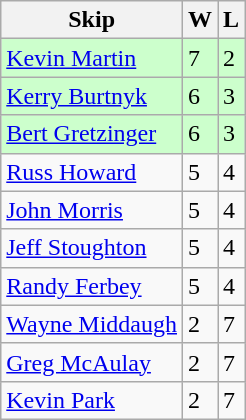<table class="wikitable">
<tr>
<th>Skip</th>
<th>W</th>
<th>L</th>
</tr>
<tr bgcolor="#ccffcc">
<td> <a href='#'>Kevin Martin</a></td>
<td>7</td>
<td>2</td>
</tr>
<tr bgcolor="#ccffcc">
<td> <a href='#'>Kerry Burtnyk</a></td>
<td>6</td>
<td>3</td>
</tr>
<tr bgcolor="#ccffcc">
<td> <a href='#'>Bert Gretzinger</a></td>
<td>6</td>
<td>3</td>
</tr>
<tr>
<td> <a href='#'>Russ Howard</a></td>
<td>5</td>
<td>4</td>
</tr>
<tr>
<td> <a href='#'>John Morris</a></td>
<td>5</td>
<td>4</td>
</tr>
<tr>
<td> <a href='#'>Jeff Stoughton</a></td>
<td>5</td>
<td>4</td>
</tr>
<tr>
<td> <a href='#'>Randy Ferbey</a></td>
<td>5</td>
<td>4</td>
</tr>
<tr>
<td> <a href='#'>Wayne Middaugh</a></td>
<td>2</td>
<td>7</td>
</tr>
<tr>
<td> <a href='#'>Greg McAulay</a></td>
<td>2</td>
<td>7</td>
</tr>
<tr>
<td> <a href='#'>Kevin Park</a></td>
<td>2</td>
<td>7</td>
</tr>
</table>
